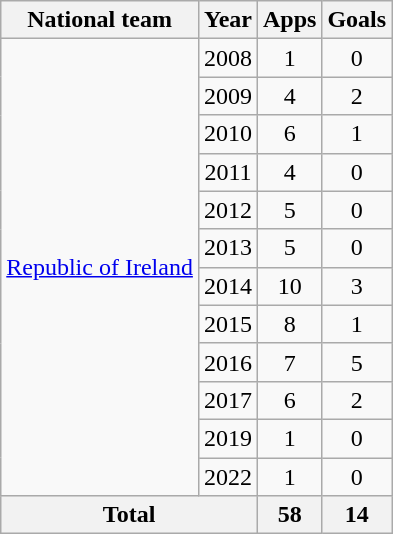<table class="sortable wikitable" style="text-align:center">
<tr>
<th scope="col">National team</th>
<th scope="col">Year</th>
<th !scope="col">Apps</th>
<th !scope="col">Goals</th>
</tr>
<tr>
<td rowspan="12"><a href='#'>Republic of Ireland</a></td>
<td scope="row">2008</td>
<td>1</td>
<td>0</td>
</tr>
<tr>
<td scope="row">2009</td>
<td>4</td>
<td>2</td>
</tr>
<tr>
<td scope="row">2010</td>
<td>6</td>
<td>1</td>
</tr>
<tr>
<td scope="row">2011</td>
<td>4</td>
<td>0</td>
</tr>
<tr>
<td scope="row">2012</td>
<td>5</td>
<td>0</td>
</tr>
<tr>
<td scope="row">2013</td>
<td>5</td>
<td>0</td>
</tr>
<tr>
<td scope="row">2014</td>
<td>10</td>
<td>3</td>
</tr>
<tr>
<td scope="row">2015</td>
<td>8</td>
<td>1</td>
</tr>
<tr>
<td scope="row">2016</td>
<td>7</td>
<td>5</td>
</tr>
<tr>
<td scope="row">2017</td>
<td>6</td>
<td>2</td>
</tr>
<tr>
<td scope="row">2019</td>
<td>1</td>
<td>0</td>
</tr>
<tr>
<td scope="row">2022</td>
<td>1</td>
<td>0</td>
</tr>
<tr>
<th colspan="2">Total</th>
<th>58</th>
<th>14</th>
</tr>
</table>
